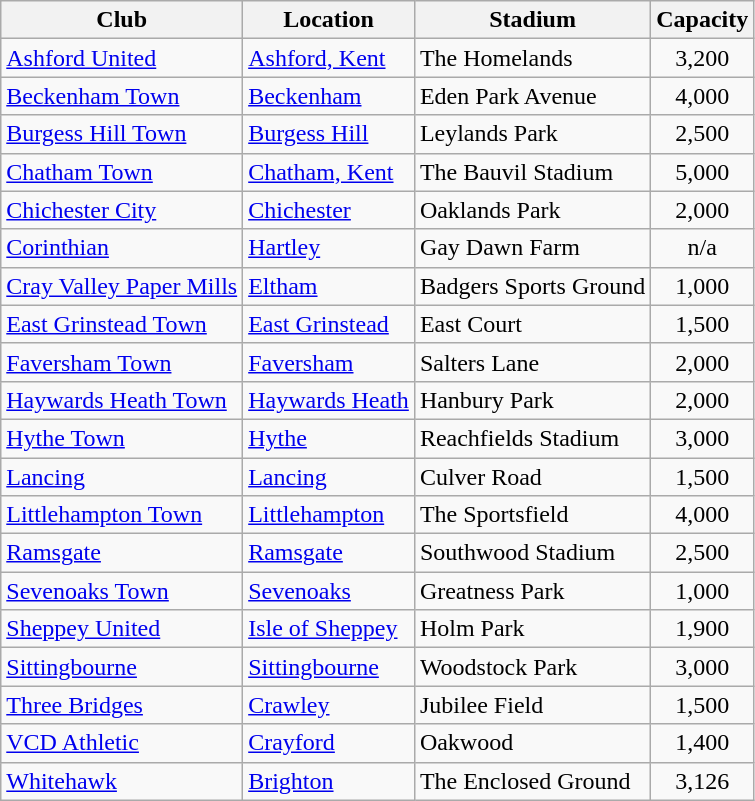<table class="wikitable sortable">
<tr>
<th>Club</th>
<th>Location</th>
<th>Stadium</th>
<th>Capacity</th>
</tr>
<tr>
<td><a href='#'>Ashford United</a></td>
<td><a href='#'>Ashford, Kent</a></td>
<td>The Homelands</td>
<td align="center">3,200</td>
</tr>
<tr>
<td><a href='#'>Beckenham Town</a></td>
<td><a href='#'>Beckenham</a></td>
<td>Eden Park Avenue</td>
<td align="center">4,000</td>
</tr>
<tr>
<td><a href='#'>Burgess Hill Town</a></td>
<td><a href='#'>Burgess Hill</a></td>
<td>Leylands Park</td>
<td align="center">2,500</td>
</tr>
<tr>
<td><a href='#'>Chatham Town</a></td>
<td><a href='#'>Chatham, Kent</a></td>
<td>The Bauvil Stadium</td>
<td align="center">5,000</td>
</tr>
<tr>
<td><a href='#'>Chichester City</a></td>
<td><a href='#'>Chichester</a></td>
<td>Oaklands Park</td>
<td align="center">2,000</td>
</tr>
<tr>
<td><a href='#'>Corinthian</a></td>
<td><a href='#'>Hartley</a></td>
<td>Gay Dawn Farm</td>
<td align="center">n/a</td>
</tr>
<tr>
<td><a href='#'>Cray Valley Paper Mills</a></td>
<td><a href='#'>Eltham</a></td>
<td>Badgers Sports Ground</td>
<td align="center">1,000</td>
</tr>
<tr>
<td><a href='#'>East Grinstead Town</a></td>
<td><a href='#'>East Grinstead</a></td>
<td>East Court</td>
<td align="center">1,500</td>
</tr>
<tr>
<td><a href='#'>Faversham Town</a></td>
<td><a href='#'>Faversham</a></td>
<td>Salters Lane</td>
<td align="center">2,000</td>
</tr>
<tr>
<td><a href='#'>Haywards Heath Town</a></td>
<td><a href='#'>Haywards Heath</a></td>
<td>Hanbury Park</td>
<td align="center">2,000</td>
</tr>
<tr>
<td><a href='#'>Hythe Town</a></td>
<td><a href='#'>Hythe</a></td>
<td>Reachfields Stadium</td>
<td align="center">3,000</td>
</tr>
<tr>
<td><a href='#'>Lancing</a></td>
<td><a href='#'>Lancing</a></td>
<td>Culver Road</td>
<td align="center">1,500</td>
</tr>
<tr>
<td><a href='#'>Littlehampton Town</a></td>
<td><a href='#'>Littlehampton</a></td>
<td>The Sportsfield</td>
<td align="center">4,000</td>
</tr>
<tr>
<td><a href='#'>Ramsgate</a></td>
<td><a href='#'>Ramsgate</a></td>
<td>Southwood Stadium</td>
<td align="center">2,500</td>
</tr>
<tr>
<td><a href='#'>Sevenoaks Town</a></td>
<td><a href='#'>Sevenoaks</a></td>
<td>Greatness Park</td>
<td align="center">1,000</td>
</tr>
<tr>
<td><a href='#'>Sheppey United</a></td>
<td><a href='#'>Isle of Sheppey</a></td>
<td>Holm Park</td>
<td align="center">1,900</td>
</tr>
<tr>
<td><a href='#'>Sittingbourne</a></td>
<td><a href='#'>Sittingbourne</a></td>
<td>Woodstock Park</td>
<td align="center">3,000</td>
</tr>
<tr>
<td><a href='#'>Three Bridges</a></td>
<td><a href='#'>Crawley</a> </td>
<td>Jubilee Field</td>
<td align="center">1,500</td>
</tr>
<tr>
<td><a href='#'>VCD Athletic</a></td>
<td><a href='#'>Crayford</a></td>
<td>Oakwood</td>
<td align="center">1,400</td>
</tr>
<tr>
<td><a href='#'>Whitehawk</a></td>
<td><a href='#'>Brighton</a> </td>
<td>The Enclosed Ground</td>
<td align="center">3,126</td>
</tr>
</table>
